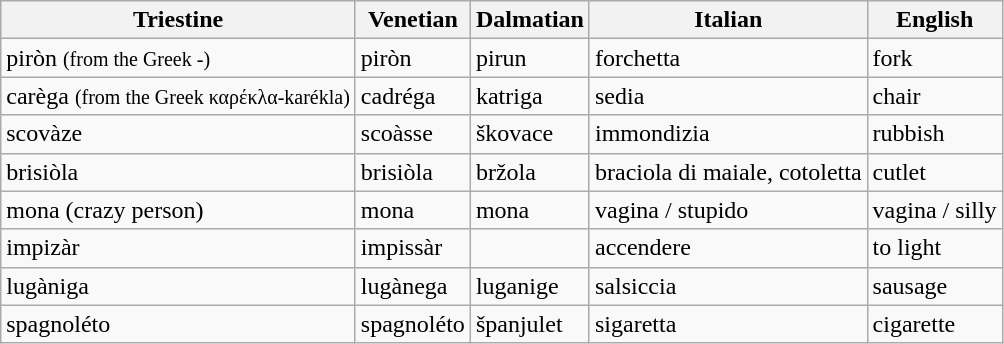<table class="wikitable">
<tr>
<th>Triestine</th>
<th>Venetian</th>
<th>Dalmatian</th>
<th>Italian</th>
<th>English</th>
</tr>
<tr>
<td>piròn <small>(from the Greek -)</small></td>
<td>piròn</td>
<td>pirun</td>
<td>forchetta</td>
<td>fork</td>
</tr>
<tr>
<td>carèga <small>(from the Greek καρέκλα-karékla)</small></td>
<td>cadréga</td>
<td>katriga</td>
<td>sedia</td>
<td>chair</td>
</tr>
<tr>
<td>scovàze</td>
<td>scoàsse</td>
<td>škovace</td>
<td>immondizia</td>
<td>rubbish</td>
</tr>
<tr>
<td>brisiòla</td>
<td>brisiòla</td>
<td>bržola</td>
<td>braciola di maiale, cotoletta</td>
<td>cutlet</td>
</tr>
<tr>
<td>mona (crazy person)</td>
<td>mona</td>
<td>mona</td>
<td>vagina / stupido</td>
<td>vagina / silly</td>
</tr>
<tr>
<td>impizàr</td>
<td>impissàr</td>
<td></td>
<td>accendere</td>
<td>to light</td>
</tr>
<tr>
<td>lugàniga</td>
<td>lugànega</td>
<td>luganige</td>
<td>salsiccia</td>
<td>sausage</td>
</tr>
<tr>
<td>spagnoléto</td>
<td>spagnoléto</td>
<td>španjulet</td>
<td>sigaretta</td>
<td>cigarette</td>
</tr>
</table>
